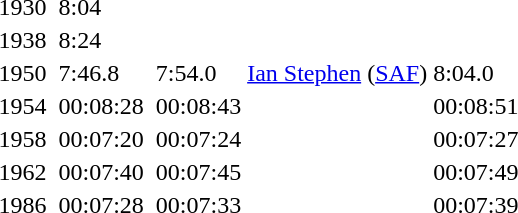<table>
<tr>
<td>1930</td>
<td></td>
<td>8:04</td>
<td></td>
<td></td>
<td></td>
<td></td>
</tr>
<tr>
<td>1938</td>
<td></td>
<td>8:24</td>
<td></td>
<td></td>
<td></td>
<td></td>
</tr>
<tr>
<td>1950</td>
<td></td>
<td>7:46.8</td>
<td></td>
<td>7:54.0</td>
<td> <a href='#'>Ian Stephen</a> <span>(<a href='#'>SAF</a>)</span></td>
<td>8:04.0</td>
</tr>
<tr>
<td>1954</td>
<td></td>
<td>00:08:28</td>
<td></td>
<td>00:08:43</td>
<td></td>
<td>00:08:51</td>
</tr>
<tr>
<td>1958</td>
<td></td>
<td>00:07:20</td>
<td></td>
<td>00:07:24</td>
<td></td>
<td>00:07:27</td>
</tr>
<tr>
<td>1962</td>
<td></td>
<td>00:07:40</td>
<td></td>
<td>00:07:45</td>
<td></td>
<td>00:07:49</td>
</tr>
<tr>
<td>1986</td>
<td></td>
<td>00:07:28</td>
<td></td>
<td>00:07:33</td>
<td></td>
<td>00:07:39</td>
</tr>
</table>
